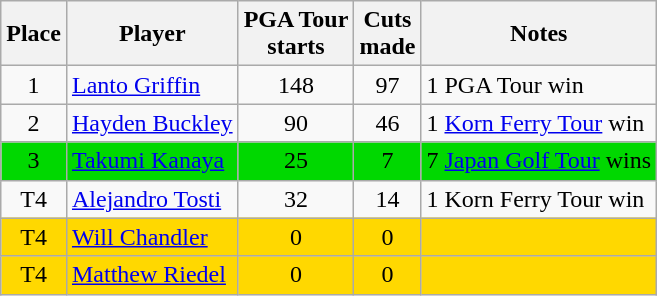<table class="sortable wikitable" style="text-align:center">
<tr>
<th>Place</th>
<th>Player</th>
<th>PGA Tour<br>starts</th>
<th>Cuts<br>made</th>
<th>Notes</th>
</tr>
<tr>
<td>1</td>
<td align=left> <a href='#'>Lanto Griffin</a></td>
<td>148</td>
<td>97</td>
<td align=left>1 PGA Tour win</td>
</tr>
<tr>
<td>2</td>
<td align=left> <a href='#'>Hayden Buckley</a></td>
<td>90</td>
<td>46</td>
<td align=left>1 <a href='#'>Korn Ferry Tour</a> win</td>
</tr>
<tr style="background:#00D800;">
<td>3</td>
<td align=left> <a href='#'>Takumi Kanaya</a></td>
<td>25</td>
<td>7</td>
<td align=left>7 <a href='#'>Japan Golf Tour</a> wins</td>
</tr>
<tr>
<td>T4</td>
<td align=left> <a href='#'>Alejandro Tosti</a></td>
<td>32</td>
<td>14</td>
<td align=left>1 Korn Ferry Tour win</td>
</tr>
<tr style="background:#FFD800;">
<td>T4</td>
<td align=left> <a href='#'>Will Chandler</a></td>
<td>0</td>
<td>0</td>
<td align=left></td>
</tr>
<tr style="background:#FFD800;">
<td>T4</td>
<td align=left> <a href='#'>Matthew Riedel</a></td>
<td>0</td>
<td>0</td>
<td align=left></td>
</tr>
</table>
